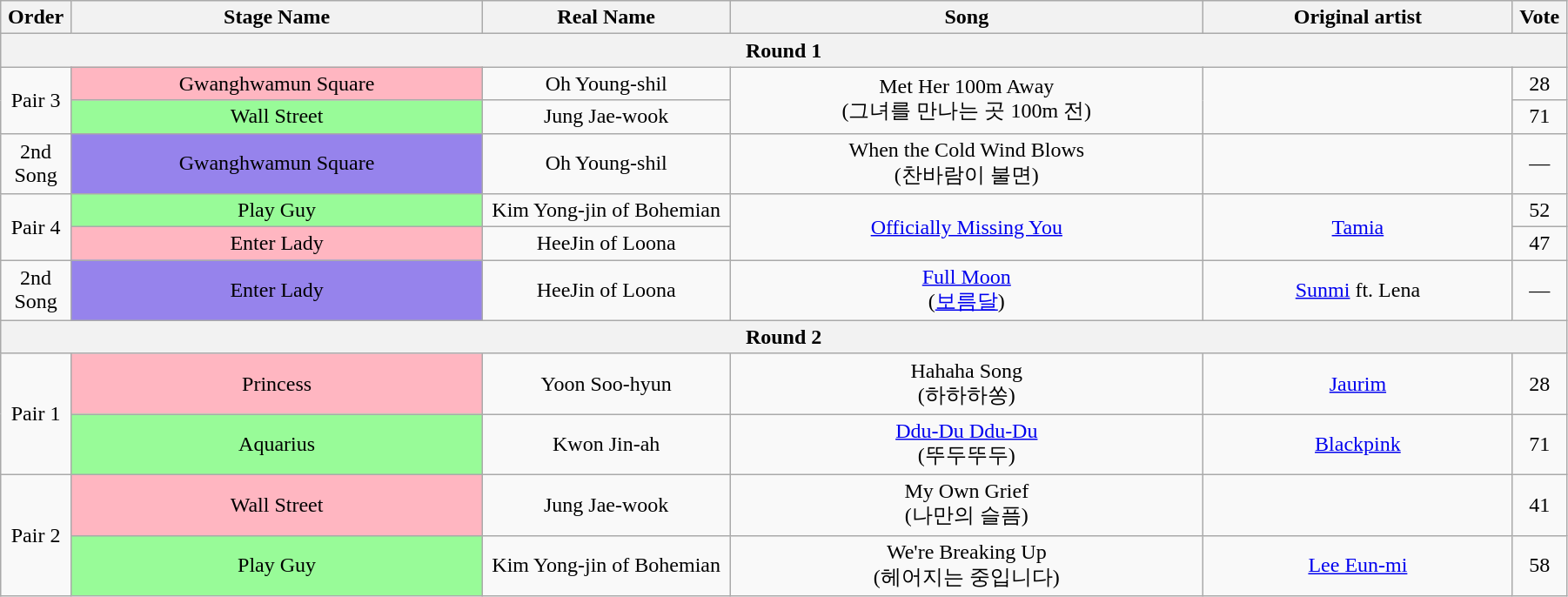<table class="wikitable" style="text-align:center; width:95%;">
<tr>
<th style="width:1%;">Order</th>
<th style="width:20%;">Stage Name</th>
<th style="width:12%;">Real Name</th>
<th style="width:23%;">Song</th>
<th style="width:15%;">Original artist</th>
<th style="width:1%;">Vote</th>
</tr>
<tr>
<th colspan=6>Round 1</th>
</tr>
<tr>
<td rowspan=2>Pair 3</td>
<td bgcolor="lightpink">Gwanghwamun Square</td>
<td>Oh Young-shil</td>
<td rowspan=2>Met Her 100m Away<br>(그녀를 만나는 곳 100m 전)</td>
<td rowspan=2></td>
<td>28</td>
</tr>
<tr>
<td bgcolor="palegreen">Wall Street</td>
<td>Jung Jae-wook</td>
<td>71</td>
</tr>
<tr>
<td>2nd Song</td>
<td bgcolor="#9683EC">Gwanghwamun Square</td>
<td>Oh Young-shil</td>
<td>When the Cold Wind Blows<br>(찬바람이 불면)</td>
<td></td>
<td>—</td>
</tr>
<tr>
<td rowspan=2>Pair 4</td>
<td bgcolor="palegreen">Play Guy</td>
<td>Kim Yong-jin of Bohemian</td>
<td rowspan=2><a href='#'>Officially Missing You</a> </td>
<td rowspan=2><a href='#'>Tamia</a></td>
<td>52</td>
</tr>
<tr>
<td bgcolor="lightpink">Enter Lady</td>
<td>HeeJin of Loona</td>
<td>47</td>
</tr>
<tr>
<td>2nd Song</td>
<td bgcolor="#9683EC">Enter Lady</td>
<td>HeeJin of Loona</td>
<td><a href='#'>Full Moon</a><br>(<a href='#'>보름달</a>)</td>
<td><a href='#'>Sunmi</a> ft. Lena</td>
<td>—</td>
</tr>
<tr>
<th colspan=6>Round 2</th>
</tr>
<tr>
<td rowspan=2>Pair 1</td>
<td bgcolor="lightpink">Princess</td>
<td>Yoon Soo-hyun</td>
<td>Hahaha Song<br>(하하하쏭)</td>
<td><a href='#'>Jaurim</a></td>
<td>28</td>
</tr>
<tr>
<td bgcolor="palegreen">Aquarius</td>
<td>Kwon Jin-ah</td>
<td><a href='#'>Ddu-Du Ddu-Du</a><br>(뚜두뚜두)</td>
<td><a href='#'>Blackpink</a></td>
<td>71</td>
</tr>
<tr>
<td rowspan=2>Pair 2</td>
<td bgcolor="lightpink">Wall Street</td>
<td>Jung Jae-wook</td>
<td>My Own Grief<br>(나만의 슬픔)</td>
<td></td>
<td>41</td>
</tr>
<tr>
<td bgcolor="palegreen">Play Guy</td>
<td>Kim Yong-jin of Bohemian</td>
<td>We're Breaking Up<br>(헤어지는 중입니다)</td>
<td><a href='#'>Lee Eun-mi</a></td>
<td>58</td>
</tr>
</table>
